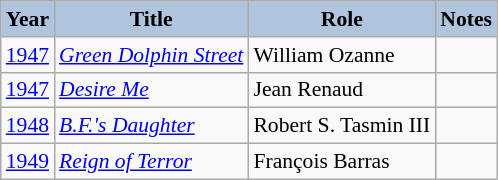<table class="wikitable" style="font-size:90%;">
<tr>
<th style="background:#B0C4DE;">Year</th>
<th style="background:#B0C4DE;">Title</th>
<th style="background:#B0C4DE;">Role</th>
<th style="background:#B0C4DE;">Notes</th>
</tr>
<tr>
<td><a href='#'>1947</a></td>
<td><em><a href='#'>Green Dolphin Street</a></em></td>
<td>William Ozanne</td>
<td></td>
</tr>
<tr>
<td><a href='#'>1947</a></td>
<td><em><a href='#'>Desire Me</a></em></td>
<td>Jean Renaud</td>
<td></td>
</tr>
<tr>
<td><a href='#'>1948</a></td>
<td><em><a href='#'>B.F.'s Daughter</a></em></td>
<td>Robert S. Tasmin III</td>
<td></td>
</tr>
<tr>
<td><a href='#'>1949</a></td>
<td><em><a href='#'>Reign of Terror</a></em></td>
<td>François Barras</td>
<td></td>
</tr>
</table>
